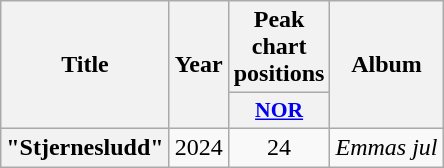<table class="wikitable plainrowheaders" style="text-align:center">
<tr>
<th scope="col" rowspan="2">Title</th>
<th scope="col" rowspan="2">Year</th>
<th scope="col" colspan="1">Peak chart positions</th>
<th scope="col" rowspan="2">Album</th>
</tr>
<tr>
<th scope="col" style="width:2.5em;font-size:90%;"><a href='#'>NOR</a><br></th>
</tr>
<tr>
<th scope="row">"Stjernesludd"</th>
<td>2024</td>
<td>24</td>
<td><em>Emmas jul</em></td>
</tr>
</table>
